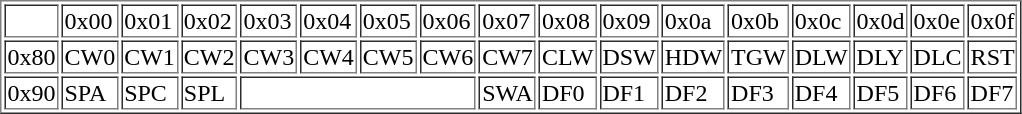<table border=1>
<tr>
<td> </td>
<td>0x00</td>
<td>0x01</td>
<td>0x02</td>
<td>0x03</td>
<td>0x04</td>
<td>0x05</td>
<td>0x06</td>
<td>0x07</td>
<td>0x08</td>
<td>0x09</td>
<td>0x0a</td>
<td>0x0b</td>
<td>0x0c</td>
<td>0x0d</td>
<td>0x0e</td>
<td>0x0f</td>
</tr>
<tr>
<td>0x80</td>
<td>CW0</td>
<td>CW1</td>
<td>CW2</td>
<td>CW3</td>
<td>CW4</td>
<td>CW5</td>
<td>CW6</td>
<td>CW7</td>
<td>CLW</td>
<td>DSW</td>
<td>HDW</td>
<td>TGW</td>
<td>DLW</td>
<td>DLY</td>
<td>DLC</td>
<td>RST</td>
</tr>
<tr>
<td>0x90</td>
<td>SPA</td>
<td>SPC</td>
<td>SPL</td>
<td colspan=4> </td>
<td>SWA</td>
<td>DF0</td>
<td>DF1</td>
<td>DF2</td>
<td>DF3</td>
<td>DF4</td>
<td>DF5</td>
<td>DF6</td>
<td>DF7</td>
</tr>
</table>
